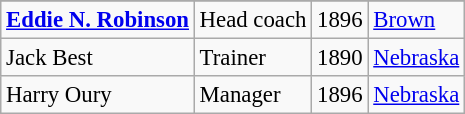<table class="wikitable" style="font-size: 95%">
<tr>
</tr>
<tr>
<td><strong><a href='#'>Eddie N. Robinson</a></strong></td>
<td>Head coach</td>
<td>1896</td>
<td><a href='#'>Brown</a></td>
</tr>
<tr>
<td>Jack Best</td>
<td>Trainer</td>
<td>1890</td>
<td><a href='#'>Nebraska</a></td>
</tr>
<tr>
<td>Harry Oury</td>
<td>Manager</td>
<td>1896</td>
<td><a href='#'>Nebraska</a></td>
</tr>
</table>
